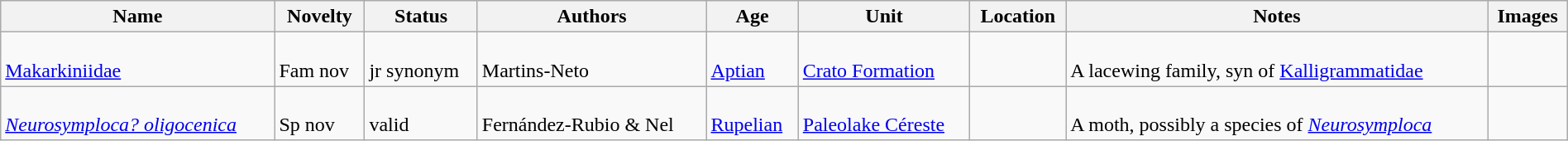<table class="wikitable sortable" align="center" width="100%">
<tr>
<th>Name</th>
<th>Novelty</th>
<th>Status</th>
<th>Authors</th>
<th>Age</th>
<th>Unit</th>
<th>Location</th>
<th>Notes</th>
<th>Images</th>
</tr>
<tr>
<td><br><a href='#'>Makarkiniidae</a></td>
<td><br>Fam nov</td>
<td><br>jr synonym</td>
<td><br>Martins-Neto</td>
<td><br><a href='#'>Aptian</a></td>
<td><br><a href='#'>Crato Formation</a></td>
<td><br></td>
<td><br>A lacewing family, syn of <a href='#'>Kalligrammatidae</a></td>
<td></td>
</tr>
<tr>
<td><br><em><a href='#'>Neurosymploca? oligocenica</a></em></td>
<td><br>Sp nov</td>
<td><br>valid</td>
<td><br>Fernández-Rubio & Nel</td>
<td><br><a href='#'>Rupelian</a></td>
<td><br><a href='#'>Paleolake Céreste</a></td>
<td><br></td>
<td><br>A moth, possibly a species of <em><a href='#'>Neurosymploca</a></em></td>
<td><br></td>
</tr>
</table>
